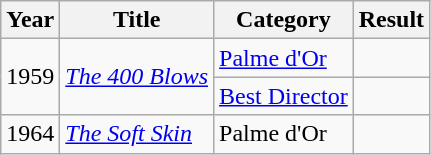<table class="wikitable">
<tr>
<th>Year</th>
<th>Title</th>
<th>Category</th>
<th>Result</th>
</tr>
<tr>
<td rowspan=2>1959</td>
<td rowspan=2><em><a href='#'>The 400 Blows</a></em></td>
<td><a href='#'>Palme d'Or</a></td>
<td></td>
</tr>
<tr>
<td><a href='#'>Best Director</a></td>
<td></td>
</tr>
<tr>
<td>1964</td>
<td><em><a href='#'>The Soft Skin</a></em></td>
<td>Palme d'Or</td>
<td></td>
</tr>
</table>
